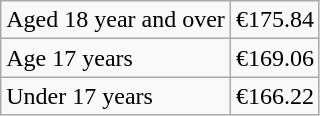<table class="wikitable mw-collapsible">
<tr>
<td>Aged 18 year and over</td>
<td>€175.84</td>
</tr>
<tr>
<td>Age 17 years</td>
<td>€169.06</td>
</tr>
<tr>
<td>Under 17 years</td>
<td>€166.22</td>
</tr>
</table>
